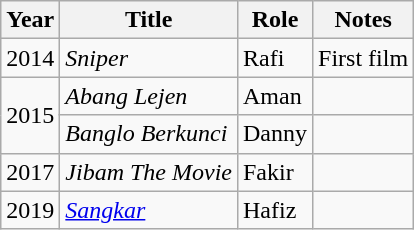<table class="wikitable">
<tr>
<th>Year</th>
<th>Title</th>
<th>Role</th>
<th>Notes</th>
</tr>
<tr>
<td>2014</td>
<td><em>Sniper</em></td>
<td>Rafi</td>
<td>First film</td>
</tr>
<tr>
<td rowspan="2">2015</td>
<td><em>Abang Lejen</em></td>
<td>Aman</td>
<td></td>
</tr>
<tr>
<td><em>Banglo Berkunci</em></td>
<td>Danny</td>
<td></td>
</tr>
<tr>
<td>2017</td>
<td><em>Jibam The Movie</em></td>
<td>Fakir</td>
<td></td>
</tr>
<tr>
<td>2019</td>
<td><em><a href='#'>Sangkar</a></em></td>
<td>Hafiz</td>
<td></td>
</tr>
</table>
